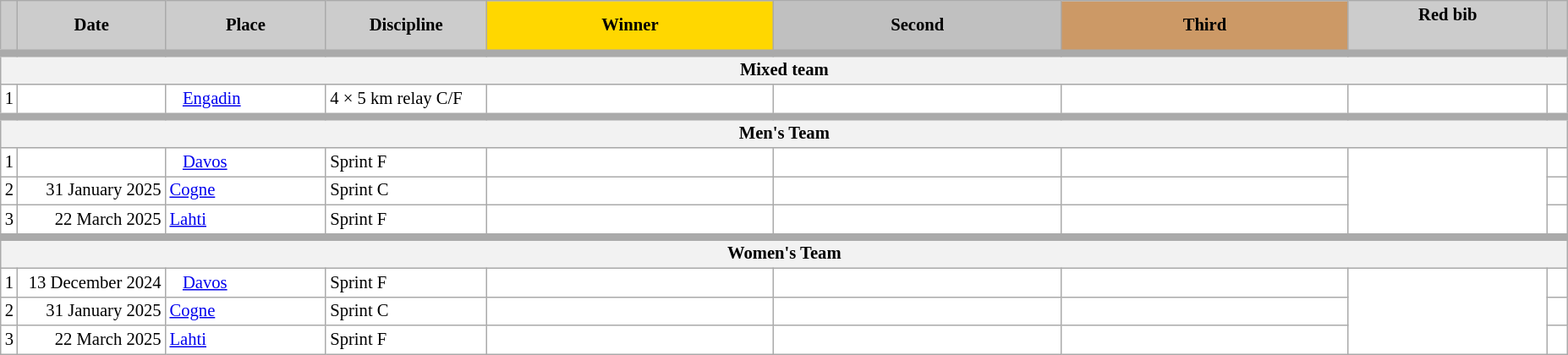<table class="wikitable plainrowheaders" style="background:#fff; font-size:86%; line-height:16px; border:grey solid 1px; border-collapse:collapse;">
<tr style="background:#ccc; text-align:center;">
<th scope="col" style="background:#ccc; width=10 px;"></th>
<th scope="col" style="background:#ccc; width:110px;">Date</th>
<th scope="col" style="background:#ccc; width:120px;">Place</th>
<th scope="col" style="background:#ccc; width:120px;">Discipline</th>
<th scope="col" style="background:gold; width:220px;">Winner</th>
<th scope="col" style="background:silver; width:220px;">Second</th>
<th scope="col" style="background:#c96; width:220px;">Third</th>
<th scope="col" style="background:#ccc; width:150px;">Red bib<br><br></th>
<th scope="col" style="background:#ccc; width:10px;"></th>
</tr>
<tr style="background:#EEEEEE;">
<th scope="col" colspan=9 width=40px style="border-top-width:6px"><strong>Mixed team</strong></th>
</tr>
<tr>
<td align=center>1</td>
<td align=right></td>
<td align=left>   <a href='#'>Engadin</a></td>
<td>4 × 5 km relay C/F</td>
<td></td>
<td></td>
<td></td>
<td></td>
<td></td>
</tr>
<tr style="background:#EEEEEE;">
<th scope="col" colspan=9 width=40px style="border-top-width:6px"><strong>Men's Team</strong></th>
</tr>
<tr>
<td align=center>1</td>
<td align=right></td>
<td>   <a href='#'>Davos</a></td>
<td>Sprint F</td>
<td></td>
<td></td>
<td></td>
<td rowspan=3></td>
<td></td>
</tr>
<tr>
<td align=center>2</td>
<td align=right>31 January 2025</td>
<td> <a href='#'>Cogne</a></td>
<td>Sprint C</td>
<td></td>
<td></td>
<td></td>
<td></td>
</tr>
<tr>
<td align=center>3</td>
<td align=right>22 March 2025</td>
<td> <a href='#'>Lahti</a></td>
<td>Sprint F</td>
<td></td>
<td></td>
<td></td>
<td></td>
</tr>
<tr style="background:#EEEEEE;">
<th scope="col" colspan=9 width=40px style="border-top-width:6px"><strong>Women's Team</strong></th>
</tr>
<tr>
<td align=center>1</td>
<td align=right>13 December 2024</td>
<td>   <a href='#'>Davos</a></td>
<td>Sprint F</td>
<td></td>
<td></td>
<td></td>
<td rowspan=3></td>
<td></td>
</tr>
<tr>
<td align=center>2</td>
<td align=right>31 January 2025</td>
<td> <a href='#'>Cogne</a></td>
<td>Sprint C</td>
<td></td>
<td></td>
<td></td>
<td></td>
</tr>
<tr>
<td align=center>3</td>
<td align=right>22 March 2025</td>
<td> <a href='#'>Lahti</a></td>
<td>Sprint F</td>
<td></td>
<td></td>
<td></td>
<td></td>
</tr>
</table>
